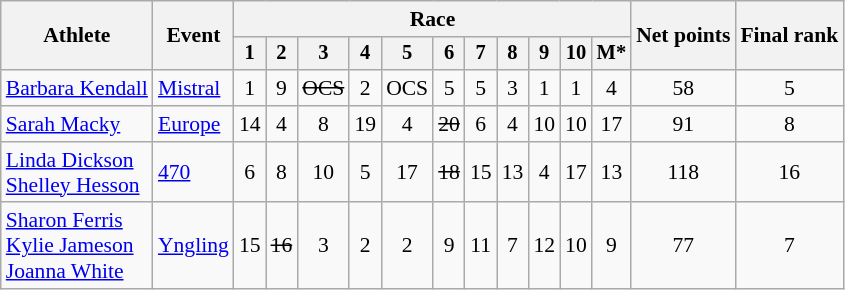<table class="wikitable" style="font-size:90%">
<tr>
<th rowspan=2>Athlete</th>
<th rowspan=2>Event</th>
<th colspan=11>Race</th>
<th rowspan=2>Net points</th>
<th rowspan=2>Final rank</th>
</tr>
<tr style="font-size:95%">
<th>1</th>
<th>2</th>
<th>3</th>
<th>4</th>
<th>5</th>
<th>6</th>
<th>7</th>
<th>8</th>
<th>9</th>
<th>10</th>
<th>M*</th>
</tr>
<tr align=center>
<td align=left><a href='#'>Barbara Kendall</a></td>
<td align=left><a href='#'>Mistral</a></td>
<td>1</td>
<td>9</td>
<td><s>OCS</s></td>
<td>2</td>
<td>OCS</td>
<td>5</td>
<td>5</td>
<td>3</td>
<td>1</td>
<td>1</td>
<td>4</td>
<td>58</td>
<td>5</td>
</tr>
<tr align=center>
<td align=left><a href='#'>Sarah Macky</a></td>
<td align=left><a href='#'>Europe</a></td>
<td>14</td>
<td>4</td>
<td>8</td>
<td>19</td>
<td>4</td>
<td><s>20</s></td>
<td>6</td>
<td>4</td>
<td>10</td>
<td>10</td>
<td>17</td>
<td>91</td>
<td>8</td>
</tr>
<tr align=center>
<td align=left><a href='#'>Linda Dickson</a><br><a href='#'>Shelley Hesson</a></td>
<td align=left><a href='#'>470</a></td>
<td>6</td>
<td>8</td>
<td>10</td>
<td>5</td>
<td>17</td>
<td><s>18</s></td>
<td>15</td>
<td>13</td>
<td>4</td>
<td>17</td>
<td>13</td>
<td>118</td>
<td>16</td>
</tr>
<tr align=center>
<td align=left><a href='#'>Sharon Ferris</a><br><a href='#'>Kylie Jameson</a><br><a href='#'>Joanna White</a></td>
<td align=left><a href='#'>Yngling</a></td>
<td>15</td>
<td><s>16</s></td>
<td>3</td>
<td>2</td>
<td>2</td>
<td>9</td>
<td>11</td>
<td>7</td>
<td>12</td>
<td>10</td>
<td>9</td>
<td>77</td>
<td>7</td>
</tr>
</table>
